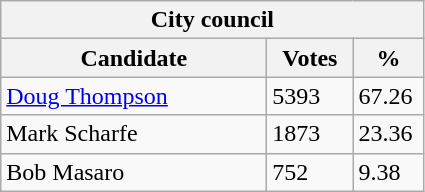<table class="wikitable">
<tr>
<th colspan="3">City council</th>
</tr>
<tr>
<th style="width: 170px">Candidate</th>
<th style="width: 50px">Votes</th>
<th style="width: 40px">%</th>
</tr>
<tr>
<td><a href='#'>Doug Thompson</a></td>
<td>5393</td>
<td>67.26</td>
</tr>
<tr>
<td>Mark Scharfe</td>
<td>1873</td>
<td>23.36</td>
</tr>
<tr>
<td>Bob Masaro</td>
<td>752</td>
<td>9.38</td>
</tr>
</table>
